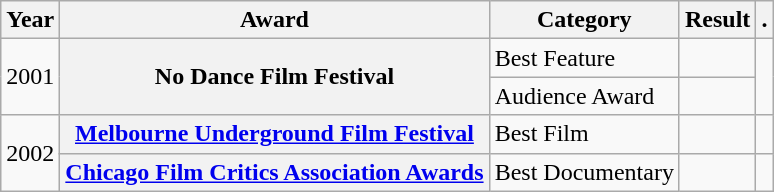<table class="wikitable plainrowheaders">
<tr>
<th>Year</th>
<th>Award</th>
<th>Category</th>
<th>Result</th>
<th>.</th>
</tr>
<tr>
<td rowspan="2">2001</td>
<th scope="row" align="left" rowspan="2">No Dance Film Festival</th>
<td>Best Feature</td>
<td></td>
<td rowspan="2"></td>
</tr>
<tr>
<td>Audience Award</td>
<td></td>
</tr>
<tr>
<td rowspan="2">2002</td>
<th scope="row" align="left"><a href='#'>Melbourne Underground Film Festival</a></th>
<td>Best Film</td>
<td></td>
<td></td>
</tr>
<tr>
<th scope="row" align="left"><a href='#'>Chicago Film Critics Association Awards</a></th>
<td>Best Documentary</td>
<td></td>
<td></td>
</tr>
</table>
